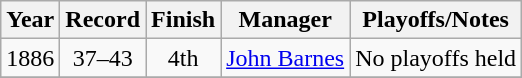<table class="wikitable" style="text-align:center">
<tr>
<th>Year</th>
<th>Record</th>
<th>Finish</th>
<th>Manager</th>
<th>Playoffs/Notes</th>
</tr>
<tr>
<td>1886</td>
<td>37–43</td>
<td>4th</td>
<td><a href='#'>John Barnes</a></td>
<td>No playoffs held</td>
</tr>
<tr>
</tr>
</table>
